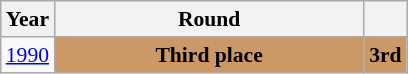<table class="wikitable" style="text-align: center; font-size:90%">
<tr>
<th>Year</th>
<th style="width:200px">Round</th>
<th></th>
</tr>
<tr>
<td><a href='#'>1990</a></td>
<td bgcolor="cc9966"><strong>Third place</strong></td>
<td bgcolor="cc9966"><strong>3rd</strong></td>
</tr>
</table>
